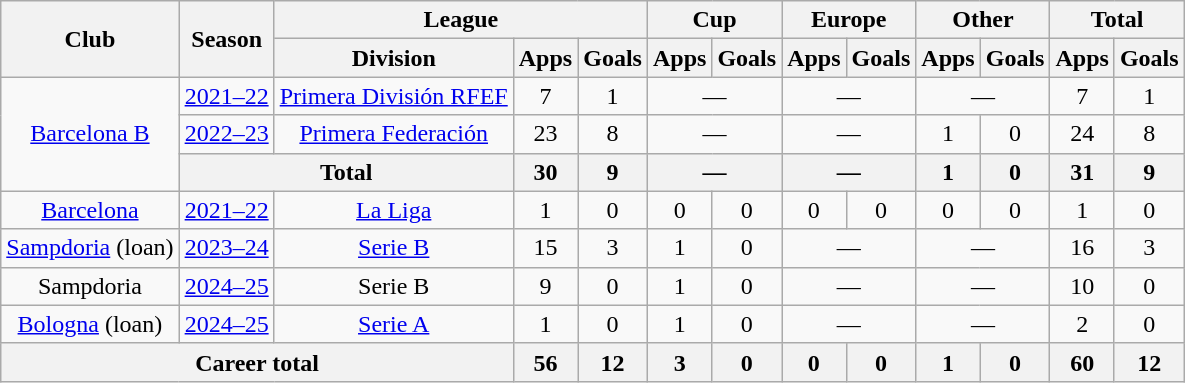<table class="wikitable" style="text-align: center">
<tr>
<th rowspan="2">Club</th>
<th rowspan="2">Season</th>
<th colspan="3">League</th>
<th colspan="2">Cup</th>
<th colspan="2">Europe</th>
<th colspan="2">Other</th>
<th colspan="2">Total</th>
</tr>
<tr>
<th>Division</th>
<th>Apps</th>
<th>Goals</th>
<th>Apps</th>
<th>Goals</th>
<th>Apps</th>
<th>Goals</th>
<th>Apps</th>
<th>Goals</th>
<th>Apps</th>
<th>Goals</th>
</tr>
<tr>
<td rowspan="3"><a href='#'>Barcelona B</a></td>
<td><a href='#'>2021–22</a></td>
<td><a href='#'>Primera División RFEF</a></td>
<td>7</td>
<td>1</td>
<td colspan="2">—</td>
<td colspan="2">—</td>
<td colspan="2">—</td>
<td>7</td>
<td>1</td>
</tr>
<tr>
<td><a href='#'>2022–23</a></td>
<td><a href='#'>Primera Federación</a></td>
<td>23</td>
<td>8</td>
<td colspan="2">—</td>
<td colspan="2">—</td>
<td>1</td>
<td>0</td>
<td>24</td>
<td>8</td>
</tr>
<tr>
<th colspan="2">Total</th>
<th>30</th>
<th>9</th>
<th colspan="2">—</th>
<th colspan="2">—</th>
<th>1</th>
<th>0</th>
<th>31</th>
<th>9</th>
</tr>
<tr>
<td><a href='#'>Barcelona</a></td>
<td><a href='#'>2021–22</a></td>
<td><a href='#'>La Liga</a></td>
<td>1</td>
<td>0</td>
<td>0</td>
<td>0</td>
<td>0</td>
<td>0</td>
<td>0</td>
<td>0</td>
<td>1</td>
<td>0</td>
</tr>
<tr>
<td><a href='#'>Sampdoria</a> (loan)</td>
<td><a href='#'>2023–24</a></td>
<td><a href='#'>Serie B</a></td>
<td>15</td>
<td>3</td>
<td>1</td>
<td>0</td>
<td colspan="2">—</td>
<td colspan="2">—</td>
<td>16</td>
<td>3</td>
</tr>
<tr>
<td>Sampdoria</td>
<td><a href='#'>2024–25</a></td>
<td>Serie B</td>
<td>9</td>
<td>0</td>
<td>1</td>
<td>0</td>
<td colspan="2">—</td>
<td colspan="2">—</td>
<td>10</td>
<td>0</td>
</tr>
<tr>
<td><a href='#'>Bologna</a> (loan)</td>
<td><a href='#'>2024–25</a></td>
<td><a href='#'>Serie A</a></td>
<td>1</td>
<td>0</td>
<td>1</td>
<td>0</td>
<td colspan="2">—</td>
<td colspan="2">—</td>
<td>2</td>
<td>0</td>
</tr>
<tr>
<th colspan="3">Career total</th>
<th>56</th>
<th>12</th>
<th>3</th>
<th>0</th>
<th>0</th>
<th>0</th>
<th>1</th>
<th>0</th>
<th>60</th>
<th>12</th>
</tr>
</table>
